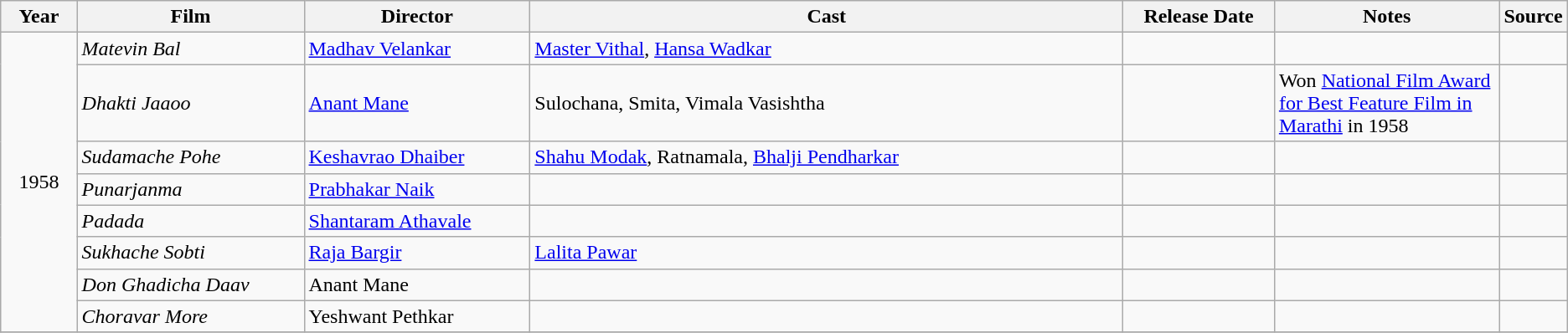<table class ="wikitable sortable collapsible">
<tr>
<th style="width: 05%;">Year</th>
<th style="width: 15%;">Film</th>
<th style="width: 15%;">Director</th>
<th style="width: 40%;" class="unsortable">Cast</th>
<th style="width: 10%;">Release Date</th>
<th style="width: 15%;" class="unsortable">Notes</th>
<th style="width: 15%;" class="unsortable">Source</th>
</tr>
<tr>
<td rowspan=8 align="center">1958</td>
<td><em>Matevin Bal</em></td>
<td><a href='#'>Madhav Velankar</a></td>
<td><a href='#'>Master Vithal</a>, <a href='#'>Hansa Wadkar</a></td>
<td></td>
<td></td>
<td></td>
</tr>
<tr>
<td><em>Dhakti Jaaoo</em></td>
<td><a href='#'>Anant Mane</a></td>
<td>Sulochana, Smita, Vimala Vasishtha</td>
<td></td>
<td>Won <a href='#'>National Film Award for Best Feature Film in Marathi</a> in 1958</td>
<td></td>
</tr>
<tr>
<td><em>Sudamache Pohe</em></td>
<td><a href='#'>Keshavrao Dhaiber</a></td>
<td><a href='#'>Shahu Modak</a>, Ratnamala, <a href='#'>Bhalji Pendharkar</a></td>
<td></td>
<td></td>
<td></td>
</tr>
<tr>
<td><em>Punarjanma</em></td>
<td><a href='#'>Prabhakar Naik</a></td>
<td></td>
<td></td>
<td></td>
<td></td>
</tr>
<tr>
<td><em>Padada</em></td>
<td><a href='#'>Shantaram Athavale</a></td>
<td></td>
<td></td>
<td></td>
<td></td>
</tr>
<tr>
<td><em>Sukhache Sobti</em></td>
<td><a href='#'>Raja Bargir</a></td>
<td><a href='#'>Lalita Pawar</a></td>
<td></td>
<td></td>
<td></td>
</tr>
<tr>
<td><em>Don Ghadicha Daav</em></td>
<td>Anant Mane</td>
<td></td>
<td></td>
<td></td>
<td></td>
</tr>
<tr>
<td><em>Choravar More</em></td>
<td>Yeshwant Pethkar</td>
<td></td>
<td></td>
<td></td>
<td></td>
</tr>
<tr>
</tr>
</table>
